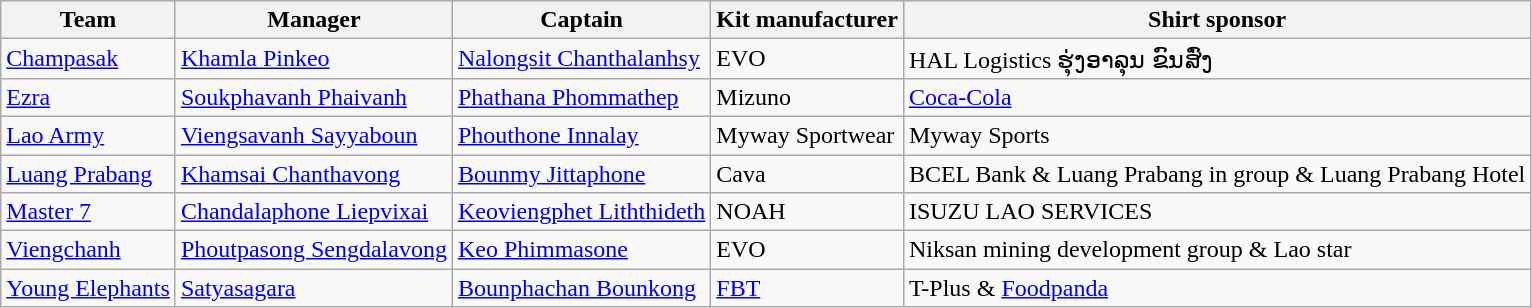<table class="wikitable sortable" style="text-align: left;">
<tr>
<th>Team</th>
<th>Manager</th>
<th>Captain</th>
<th>Kit manufacturer</th>
<th>Shirt sponsor</th>
</tr>
<tr>
<td><a href='#'>Champasak</a></td>
<td> <a href='#'>Khamla Pinkeo</a></td>
<td> <a href='#'>Nalongsit Chanthalanhsy</a></td>
<td> EVO</td>
<td>HAL Logistics ຮຸ່ງອາລຸນ ຂົນສົ່ງ</td>
</tr>
<tr>
<td><a href='#'>Ezra</a></td>
<td> <a href='#'>Soukphavanh Phaivanh</a></td>
<td> <a href='#'>Phathana Phommathep</a></td>
<td> Mizuno</td>
<td><a href='#'>Coca-Cola</a></td>
</tr>
<tr>
<td><a href='#'>Lao Army</a></td>
<td> <a href='#'>Viengsavanh Sayyaboun</a></td>
<td> <a href='#'>Phouthone Innalay</a></td>
<td> Myway Sportwear</td>
<td>Myway Sports</td>
</tr>
<tr>
<td><a href='#'>Luang Prabang</a></td>
<td> <a href='#'>Khamsai Chanthavong</a></td>
<td> <a href='#'>Bounmy Jittaphone</a></td>
<td> Cava</td>
<td>BCEL Bank & Luang Prabang in group & Luang Prabang Hotel</td>
</tr>
<tr>
<td><a href='#'>Master 7</a></td>
<td> <a href='#'>Chandalaphone Liepvixai</a></td>
<td> <a href='#'>Keoviengphet Liththideth</a></td>
<td> NOAH</td>
<td>ISUZU LAO SERVICES</td>
</tr>
<tr>
<td><a href='#'>Viengchanh</a></td>
<td> <a href='#'>Phoutpasong Sengdalavong</a></td>
<td> <a href='#'>Keo Phimmasone</a></td>
<td> EVO</td>
<td>Niksan mining development group & Lao star</td>
</tr>
<tr>
<td><a href='#'>Young Elephants</a></td>
<td> <a href='#'>Satyasagara</a></td>
<td> <a href='#'>Bounphachan Bounkong</a></td>
<td> <a href='#'>FBT</a></td>
<td>T-Plus & <a href='#'>Foodpanda</a></td>
</tr>
</table>
